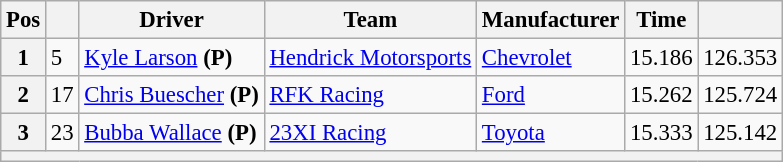<table class="wikitable" style="font-size:95%">
<tr>
<th>Pos</th>
<th></th>
<th>Driver</th>
<th>Team</th>
<th>Manufacturer</th>
<th>Time</th>
<th></th>
</tr>
<tr>
<th>1</th>
<td>5</td>
<td><a href='#'>Kyle Larson</a> <strong>(P)</strong></td>
<td><a href='#'>Hendrick Motorsports</a></td>
<td><a href='#'>Chevrolet</a></td>
<td>15.186</td>
<td>126.353</td>
</tr>
<tr>
<th>2</th>
<td>17</td>
<td><a href='#'>Chris Buescher</a> <strong>(P)</strong></td>
<td><a href='#'>RFK Racing</a></td>
<td><a href='#'>Ford</a></td>
<td>15.262</td>
<td>125.724</td>
</tr>
<tr>
<th>3</th>
<td>23</td>
<td><a href='#'>Bubba Wallace</a> <strong>(P)</strong></td>
<td><a href='#'>23XI Racing</a></td>
<td><a href='#'>Toyota</a></td>
<td>15.333</td>
<td>125.142</td>
</tr>
<tr>
<th colspan="7"></th>
</tr>
</table>
